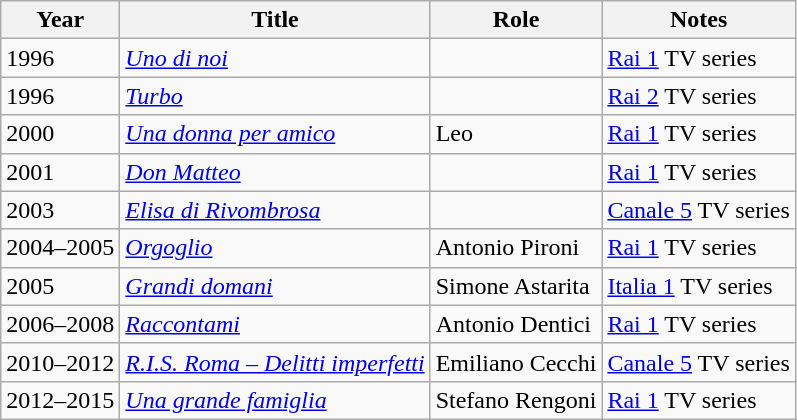<table class="wikitable sortable">
<tr>
<th>Year</th>
<th>Title</th>
<th>Role</th>
<th class="unsortable">Notes</th>
</tr>
<tr>
<td>1996</td>
<td><em><a href='#'>Uno di noi</a></em></td>
<td></td>
<td><a href='#'>Rai 1</a> TV series</td>
</tr>
<tr>
<td>1996</td>
<td><em><a href='#'>Turbo</a></em></td>
<td></td>
<td><a href='#'>Rai 2</a> TV series</td>
</tr>
<tr>
<td>2000</td>
<td><em><a href='#'>Una donna per amico</a></em></td>
<td>Leo</td>
<td><a href='#'>Rai 1</a> TV series</td>
</tr>
<tr>
<td>2001</td>
<td><em><a href='#'>Don Matteo</a></em></td>
<td></td>
<td><a href='#'>Rai 1</a> TV series</td>
</tr>
<tr>
<td>2003</td>
<td><em><a href='#'>Elisa di Rivombrosa</a></em></td>
<td></td>
<td><a href='#'>Canale 5</a> TV series</td>
</tr>
<tr>
<td>2004–2005</td>
<td><em><a href='#'>Orgoglio</a></em></td>
<td>Antonio Pironi</td>
<td><a href='#'>Rai 1</a> TV series</td>
</tr>
<tr>
<td>2005</td>
<td><em><a href='#'>Grandi domani</a></em></td>
<td>Simone Astarita</td>
<td><a href='#'>Italia 1</a> TV series</td>
</tr>
<tr>
<td>2006–2008</td>
<td><em><a href='#'>Raccontami</a></em></td>
<td>Antonio Dentici</td>
<td><a href='#'>Rai 1</a> TV series</td>
</tr>
<tr>
<td>2010–2012</td>
<td><em><a href='#'>R.I.S. Roma – Delitti imperfetti</a></em></td>
<td>Emiliano Cecchi</td>
<td><a href='#'>Canale 5</a> TV series</td>
</tr>
<tr>
<td>2012–2015</td>
<td><em><a href='#'>Una grande famiglia</a></em></td>
<td>Stefano Rengoni</td>
<td><a href='#'>Rai 1</a> TV series</td>
</tr>
</table>
